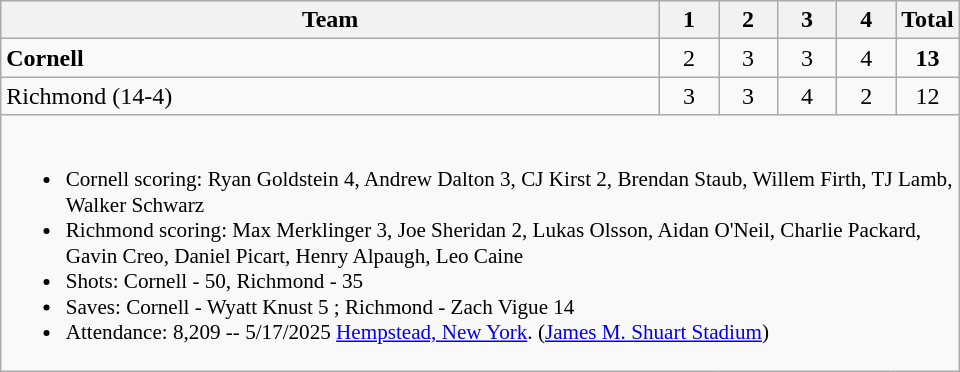<table class="wikitable" style="text-align:center; max-width:40em">
<tr>
<th>Team</th>
<th style="width:2em">1</th>
<th style="width:2em">2</th>
<th style="width:2em">3</th>
<th style="width:2em">4</th>
<th style="width:2em">Total</th>
</tr>
<tr>
<td style="text-align:left"><strong>Cornell</strong></td>
<td>2</td>
<td>3</td>
<td>3</td>
<td>4</td>
<td><strong>13</strong></td>
</tr>
<tr>
<td style="text-align:left">Richmond (14-4)</td>
<td>3</td>
<td>3</td>
<td>4</td>
<td>2</td>
<td>12</td>
</tr>
<tr>
<td colspan=7 style="text-align:left; font-size:88%;"><br><ul><li>Cornell scoring: Ryan Goldstein 4, Andrew Dalton 3, CJ Kirst 2, Brendan Staub, Willem Firth, TJ Lamb, Walker Schwarz</li><li>Richmond scoring: Max Merklinger 3, Joe Sheridan 2, Lukas Olsson, Aidan O'Neil, Charlie Packard, Gavin Creo, Daniel Picart, Henry Alpaugh, Leo Caine</li><li>Shots: Cornell - 50, Richmond - 35</li><li>Saves: Cornell - Wyatt Knust 5 ; Richmond - Zach Vigue 14</li><li>Attendance: 8,209 -- 5/17/2025 <a href='#'>Hempstead, New York</a>. (<a href='#'>James M. Shuart Stadium</a>)</li></ul></td>
</tr>
</table>
